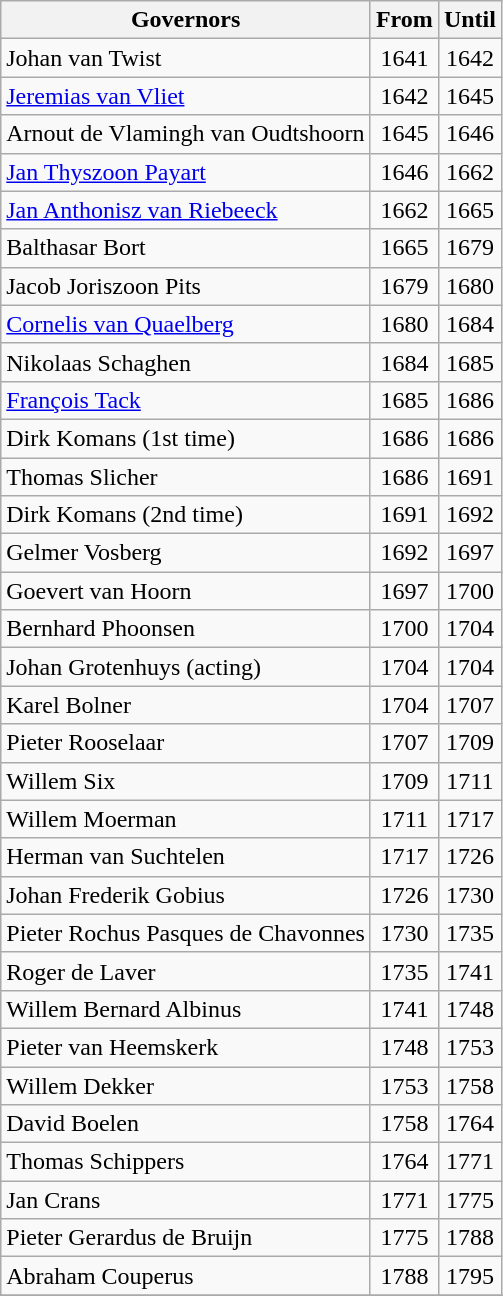<table class="wikitable">
<tr>
<th>Governors</th>
<th>From</th>
<th>Until</th>
</tr>
<tr>
<td align="left">Johan van Twist</td>
<td align="center">1641</td>
<td align="center">1642</td>
</tr>
<tr>
<td align="left"><a href='#'>Jeremias van Vliet</a></td>
<td align="center">1642</td>
<td align="center">1645</td>
</tr>
<tr>
<td align="left">Arnout de Vlamingh van Oudtshoorn</td>
<td align="center">1645</td>
<td align="center">1646</td>
</tr>
<tr>
<td align="left"><a href='#'>Jan Thyszoon Payart</a></td>
<td align="center">1646</td>
<td align="center">1662</td>
</tr>
<tr>
<td align="left"><a href='#'>Jan Anthonisz van Riebeeck</a></td>
<td align="center">1662</td>
<td align="center">1665</td>
</tr>
<tr>
<td align="left">Balthasar Bort</td>
<td align="center">1665</td>
<td align="center">1679</td>
</tr>
<tr>
<td align="left">Jacob Joriszoon Pits</td>
<td align="center">1679</td>
<td align="center">1680</td>
</tr>
<tr>
<td align="left"><a href='#'>Cornelis van Quaelberg</a></td>
<td align="center">1680</td>
<td align="center">1684</td>
</tr>
<tr>
<td align="left">Nikolaas Schaghen</td>
<td align="center">1684</td>
<td align="center">1685</td>
</tr>
<tr>
<td align="left"><a href='#'>François Tack</a></td>
<td align="center">1685</td>
<td align="center">1686</td>
</tr>
<tr>
<td align="left">Dirk Komans (1st time)</td>
<td align="center">1686</td>
<td align="center">1686</td>
</tr>
<tr>
<td align="left">Thomas Slicher</td>
<td align="center">1686</td>
<td align="center">1691</td>
</tr>
<tr>
<td align="left">Dirk Komans (2nd time)</td>
<td align="center">1691</td>
<td align="center">1692</td>
</tr>
<tr>
<td align="left">Gelmer Vosberg</td>
<td align="center">1692</td>
<td align="center">1697</td>
</tr>
<tr>
<td align="left">Goevert van Hoorn</td>
<td align="center">1697</td>
<td align="center">1700</td>
</tr>
<tr>
<td align="left">Bernhard Phoonsen</td>
<td align="center">1700</td>
<td align="center">1704</td>
</tr>
<tr>
<td align="left">Johan Grotenhuys (acting)</td>
<td align="center">1704</td>
<td align="center">1704</td>
</tr>
<tr>
<td align="left">Karel Bolner</td>
<td align="center">1704</td>
<td align="center">1707</td>
</tr>
<tr>
<td align="left">Pieter Rooselaar</td>
<td align="center">1707</td>
<td align="center">1709</td>
</tr>
<tr>
<td align="left">Willem Six</td>
<td align="center">1709</td>
<td align="center">1711</td>
</tr>
<tr>
<td align="left">Willem Moerman</td>
<td align="center">1711</td>
<td align="center">1717</td>
</tr>
<tr>
<td align="left">Herman van Suchtelen</td>
<td align="center">1717</td>
<td align="center">1726</td>
</tr>
<tr>
<td align="left">Johan Frederik Gobius</td>
<td align="center">1726</td>
<td align="center">1730</td>
</tr>
<tr>
<td align="left">Pieter Rochus Pasques de Chavonnes</td>
<td align="center">1730</td>
<td align="center">1735</td>
</tr>
<tr>
<td align="left">Roger de Laver</td>
<td align="center">1735</td>
<td align="center">1741</td>
</tr>
<tr>
<td align="left">Willem Bernard Albinus</td>
<td align="center">1741</td>
<td align="center">1748</td>
</tr>
<tr>
<td align="left">Pieter van Heemskerk</td>
<td align="center">1748</td>
<td align="center">1753</td>
</tr>
<tr>
<td align="left">Willem Dekker</td>
<td align="center">1753</td>
<td align="center">1758</td>
</tr>
<tr>
<td align="left">David Boelen</td>
<td align="center">1758</td>
<td align="center">1764</td>
</tr>
<tr>
<td align="left">Thomas Schippers</td>
<td align="center">1764</td>
<td align="center">1771</td>
</tr>
<tr>
<td align="left">Jan Crans</td>
<td align="center">1771</td>
<td align="center">1775</td>
</tr>
<tr>
<td align="left">Pieter Gerardus de Bruijn</td>
<td align="center">1775</td>
<td align="center">1788</td>
</tr>
<tr>
<td align="left">Abraham Couperus</td>
<td align="center">1788</td>
<td align="center">1795</td>
</tr>
<tr>
</tr>
</table>
